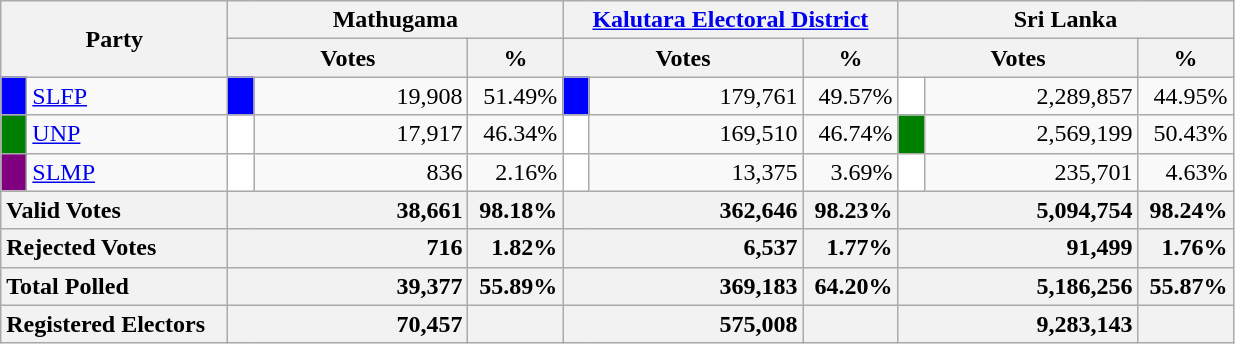<table class="wikitable">
<tr>
<th colspan="2" width="144px"rowspan="2">Party</th>
<th colspan="3" width="216px">Mathugama</th>
<th colspan="3" width="216px"><a href='#'>Kalutara Electoral District</a></th>
<th colspan="3" width="216px">Sri Lanka</th>
</tr>
<tr>
<th colspan="2" width="144px">Votes</th>
<th>%</th>
<th colspan="2" width="144px">Votes</th>
<th>%</th>
<th colspan="2" width="144px">Votes</th>
<th>%</th>
</tr>
<tr>
<td style="background-color:blue;" width="10px"></td>
<td style="text-align:left;"><a href='#'>SLFP</a></td>
<td style="background-color:blue;" width="10px"></td>
<td style="text-align:right;">19,908</td>
<td style="text-align:right;">51.49%</td>
<td style="background-color:blue;" width="10px"></td>
<td style="text-align:right;">179,761</td>
<td style="text-align:right;">49.57%</td>
<td style="background-color:white;" width="10px"></td>
<td style="text-align:right;">2,289,857</td>
<td style="text-align:right;">44.95%</td>
</tr>
<tr>
<td style="background-color:green;" width="10px"></td>
<td style="text-align:left;"><a href='#'>UNP</a></td>
<td style="background-color:white;" width="10px"></td>
<td style="text-align:right;">17,917</td>
<td style="text-align:right;">46.34%</td>
<td style="background-color:white;" width="10px"></td>
<td style="text-align:right;">169,510</td>
<td style="text-align:right;">46.74%</td>
<td style="background-color:green;" width="10px"></td>
<td style="text-align:right;">2,569,199</td>
<td style="text-align:right;">50.43%</td>
</tr>
<tr>
<td style="background-color:purple;" width="10px"></td>
<td style="text-align:left;"><a href='#'>SLMP</a></td>
<td style="background-color:white;" width="10px"></td>
<td style="text-align:right;">836</td>
<td style="text-align:right;">2.16%</td>
<td style="background-color:white;" width="10px"></td>
<td style="text-align:right;">13,375</td>
<td style="text-align:right;">3.69%</td>
<td style="background-color:white;" width="10px"></td>
<td style="text-align:right;">235,701</td>
<td style="text-align:right;">4.63%</td>
</tr>
<tr>
<th colspan="2" width="144px"style="text-align:left;">Valid Votes</th>
<th style="text-align:right;"colspan="2" width="144px">38,661</th>
<th style="text-align:right;">98.18%</th>
<th style="text-align:right;"colspan="2" width="144px">362,646</th>
<th style="text-align:right;">98.23%</th>
<th style="text-align:right;"colspan="2" width="144px">5,094,754</th>
<th style="text-align:right;">98.24%</th>
</tr>
<tr>
<th colspan="2" width="144px"style="text-align:left;">Rejected Votes</th>
<th style="text-align:right;"colspan="2" width="144px">716</th>
<th style="text-align:right;">1.82%</th>
<th style="text-align:right;"colspan="2" width="144px">6,537</th>
<th style="text-align:right;">1.77%</th>
<th style="text-align:right;"colspan="2" width="144px">91,499</th>
<th style="text-align:right;">1.76%</th>
</tr>
<tr>
<th colspan="2" width="144px"style="text-align:left;">Total Polled</th>
<th style="text-align:right;"colspan="2" width="144px">39,377</th>
<th style="text-align:right;">55.89%</th>
<th style="text-align:right;"colspan="2" width="144px">369,183</th>
<th style="text-align:right;">64.20%</th>
<th style="text-align:right;"colspan="2" width="144px">5,186,256</th>
<th style="text-align:right;">55.87%</th>
</tr>
<tr>
<th colspan="2" width="144px"style="text-align:left;">Registered Electors</th>
<th style="text-align:right;"colspan="2" width="144px">70,457</th>
<th></th>
<th style="text-align:right;"colspan="2" width="144px">575,008</th>
<th></th>
<th style="text-align:right;"colspan="2" width="144px">9,283,143</th>
<th></th>
</tr>
</table>
